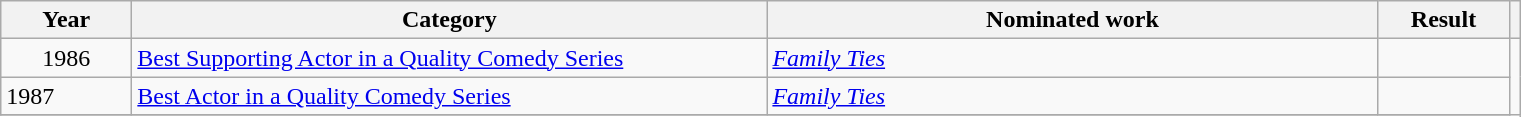<table class=wikitable>
<tr>
<th scope="col" style="width:5em;">Year</th>
<th scope="col" style="width:26em;">Category</th>
<th scope="col" style="width:25em;">Nominated work</th>
<th scope="col" style="width:5em;">Result</th>
<th></th>
</tr>
<tr>
<td style="text-align:center;">1986</td>
<td><a href='#'>Best Supporting Actor in a Quality Comedy Series</a></td>
<td><em><a href='#'>Family Ties</a></em></td>
<td></td>
</tr>
<tr>
<td>1987</td>
<td><a href='#'>Best Actor in a Quality Comedy Series</a></td>
<td><em><a href='#'>Family Ties</a></em></td>
<td></td>
</tr>
<tr>
</tr>
</table>
